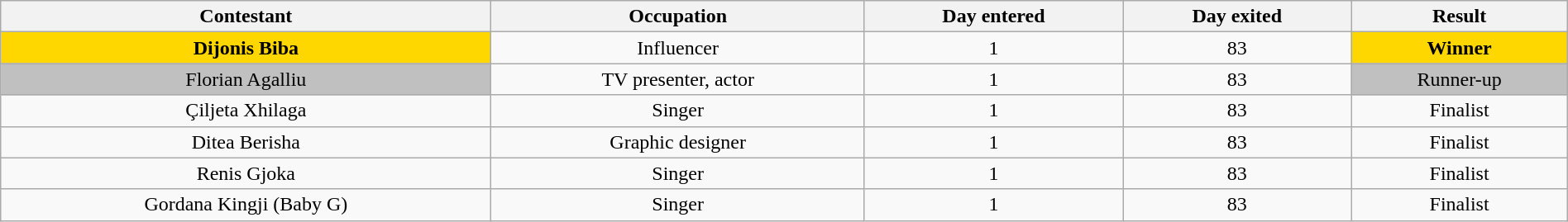<table class="wikitable sortable" style="text-align:center; width: 100%;">
<tr>
<th>Contestant</th>
<th>Occupation</th>
<th>Day entered</th>
<th>Day exited</th>
<th>Result</th>
</tr>
<tr>
<td style="background:gold;"><strong>Dijonis Biba</strong></td>
<td>Influencer</td>
<td>1</td>
<td>83</td>
<td style="background:gold;"><strong>Winner</strong></td>
</tr>
<tr>
<td style="background:silver;">Florian Agalliu</td>
<td>TV presenter, actor</td>
<td>1</td>
<td>83</td>
<td style="background:silver;">Runner-up</td>
</tr>
<tr>
<td>Çiljeta Xhilaga</td>
<td>Singer</td>
<td>1</td>
<td>83</td>
<td>Finalist</td>
</tr>
<tr>
<td>Ditea Berisha</td>
<td>Graphic designer</td>
<td>1</td>
<td>83</td>
<td>Finalist</td>
</tr>
<tr>
<td>Renis Gjoka</td>
<td>Singer</td>
<td>1</td>
<td>83</td>
<td>Finalist</td>
</tr>
<tr>
<td>Gordana Kingji (Baby G)</td>
<td>Singer</td>
<td>1</td>
<td>83</td>
<td>Finalist</td>
</tr>
</table>
